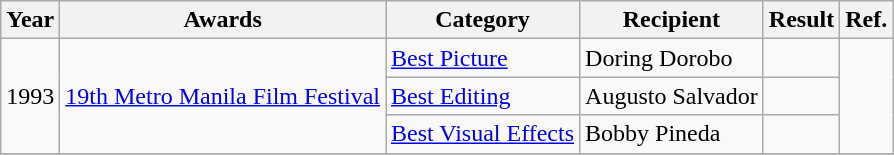<table class="wikitable">
<tr>
<th>Year</th>
<th>Awards</th>
<th>Category</th>
<th>Recipient</th>
<th>Result</th>
<th>Ref.</th>
</tr>
<tr>
<td rowspan="3">1993</td>
<td rowspan="3"><a href='#'>19th Metro Manila Film Festival</a></td>
<td><a href='#'>Best Picture</a></td>
<td>Doring Dorobo</td>
<td></td>
<td rowspan="3"></td>
</tr>
<tr>
<td><a href='#'>Best Editing</a></td>
<td>Augusto Salvador</td>
<td></td>
</tr>
<tr>
<td><a href='#'>Best Visual Effects</a></td>
<td>Bobby Pineda</td>
<td></td>
</tr>
<tr>
</tr>
</table>
